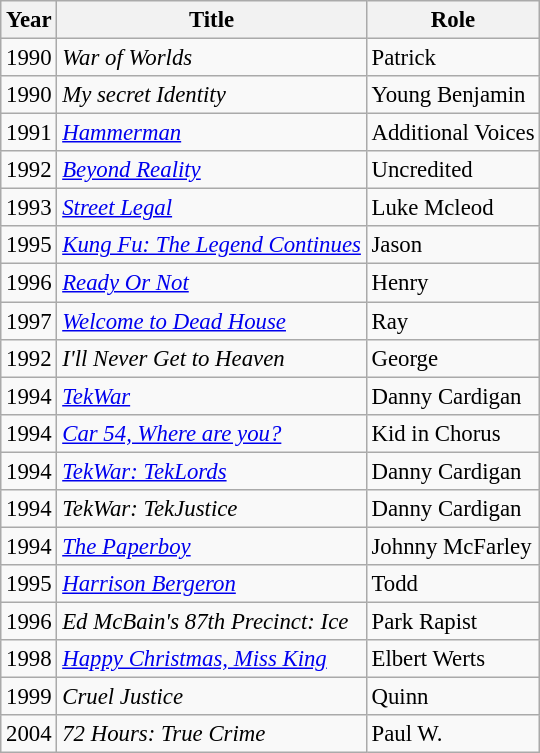<table class="wikitable" style="font-size: 95%;">
<tr>
<th>Year</th>
<th>Title</th>
<th>Role</th>
</tr>
<tr>
<td>1990</td>
<td><em>War of Worlds</em></td>
<td>Patrick</td>
</tr>
<tr>
<td>1990</td>
<td><em>My secret Identity</em></td>
<td>Young Benjamin</td>
</tr>
<tr>
<td>1991</td>
<td><em><a href='#'>Hammerman</a></em></td>
<td>Additional Voices</td>
</tr>
<tr>
<td>1992</td>
<td><em><a href='#'>Beyond Reality</a></em></td>
<td>Uncredited</td>
</tr>
<tr>
<td>1993</td>
<td><em><a href='#'>Street Legal</a></em></td>
<td>Luke Mcleod</td>
</tr>
<tr>
<td>1995</td>
<td><em><a href='#'>Kung Fu: The Legend Continues</a></em></td>
<td>Jason</td>
</tr>
<tr>
<td>1996</td>
<td><em><a href='#'>Ready Or Not</a></em></td>
<td>Henry</td>
</tr>
<tr>
<td>1997</td>
<td><em><a href='#'>Welcome to Dead House</a></em></td>
<td>Ray</td>
</tr>
<tr>
<td>1992</td>
<td><em>I'll Never Get to Heaven</em></td>
<td>George</td>
</tr>
<tr>
<td>1994</td>
<td><em><a href='#'>TekWar</a></em></td>
<td>Danny Cardigan</td>
</tr>
<tr>
<td>1994</td>
<td><em><a href='#'>Car 54, Where are you?</a></em></td>
<td>Kid in Chorus</td>
</tr>
<tr>
<td>1994</td>
<td><em><a href='#'>TekWar: TekLords</a></em></td>
<td>Danny Cardigan</td>
</tr>
<tr>
<td>1994</td>
<td><em>TekWar: TekJustice</em></td>
<td>Danny Cardigan</td>
</tr>
<tr>
<td>1994</td>
<td><em><a href='#'>The Paperboy</a></em></td>
<td>Johnny McFarley</td>
</tr>
<tr>
<td>1995</td>
<td><em><a href='#'>Harrison Bergeron</a></em></td>
<td>Todd</td>
</tr>
<tr>
<td>1996</td>
<td><em>Ed McBain's 87th Precinct: Ice</em></td>
<td>Park Rapist</td>
</tr>
<tr>
<td>1998</td>
<td><em><a href='#'>Happy Christmas, Miss King</a></em></td>
<td>Elbert Werts</td>
</tr>
<tr>
<td>1999</td>
<td><em>Cruel Justice</em></td>
<td>Quinn</td>
</tr>
<tr>
<td>2004</td>
<td><em>72 Hours: True Crime</em></td>
<td>Paul W.</td>
</tr>
</table>
